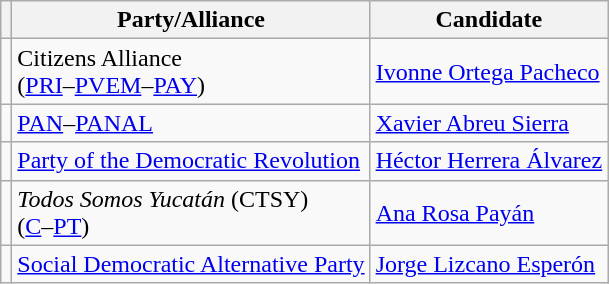<table class="wikitable">
<tr>
<th></th>
<th>Party/Alliance</th>
<th>Candidate</th>
</tr>
<tr>
<td></td>
<td>Citizens Alliance<br>(<a href='#'>PRI</a>–<a href='#'>PVEM</a>–<a href='#'>PAY</a>)</td>
<td><a href='#'>Ivonne Ortega Pacheco</a></td>
</tr>
<tr>
<td></td>
<td><a href='#'>PAN</a>–<a href='#'>PANAL</a></td>
<td><a href='#'>Xavier Abreu Sierra</a></td>
</tr>
<tr>
<td></td>
<td><a href='#'>Party of the Democratic Revolution</a></td>
<td><a href='#'>Héctor Herrera Álvarez</a></td>
</tr>
<tr>
<td></td>
<td><em>Todos Somos Yucatán</em> (CTSY)<br> (<a href='#'>C</a>–<a href='#'>PT</a>)</td>
<td><a href='#'>Ana Rosa Payán</a></td>
</tr>
<tr>
<td></td>
<td><a href='#'>Social Democratic Alternative Party</a></td>
<td><a href='#'>Jorge Lizcano Esperón</a></td>
</tr>
</table>
